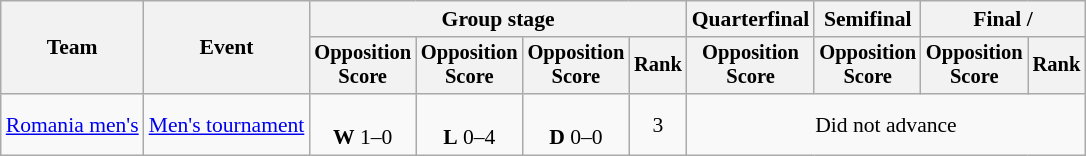<table class="wikitable" style="font-size:90%">
<tr>
<th rowspan=2>Team</th>
<th rowspan=2>Event</th>
<th colspan=4>Group stage</th>
<th>Quarterfinal</th>
<th>Semifinal</th>
<th colspan=2>Final / </th>
</tr>
<tr style="font-size:95%">
<th>Opposition<br>Score</th>
<th>Opposition<br>Score</th>
<th>Opposition<br>Score</th>
<th>Rank</th>
<th>Opposition<br>Score</th>
<th>Opposition<br>Score</th>
<th>Opposition<br>Score</th>
<th>Rank</th>
</tr>
<tr align=center>
<td align=left><a href='#'>Romania men's</a></td>
<td align=left><a href='#'>Men's tournament</a></td>
<td><br><strong>W</strong> 1–0</td>
<td><br><strong>L</strong> 0–4</td>
<td><br><strong>D</strong> 0–0</td>
<td>3</td>
<td colspan="4">Did not advance</td>
</tr>
</table>
